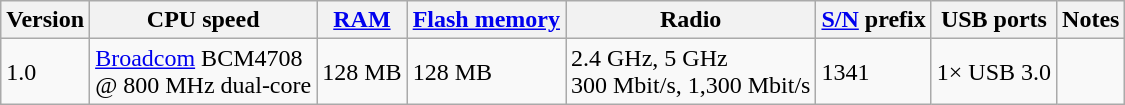<table class="wikitable">
<tr>
<th>Version</th>
<th>CPU speed</th>
<th><a href='#'>RAM</a></th>
<th><a href='#'>Flash memory</a></th>
<th>Radio</th>
<th><a href='#'>S/N</a> prefix</th>
<th>USB ports</th>
<th>Notes</th>
</tr>
<tr>
<td>1.0</td>
<td><a href='#'>Broadcom</a> BCM4708<br>@ 800 MHz dual-core</td>
<td>128 MB</td>
<td>128 MB</td>
<td>2.4 GHz, 5 GHz<br>300 Mbit/s, 1,300 Mbit/s</td>
<td>1341</td>
<td>1× USB 3.0</td>
<td></td>
</tr>
</table>
